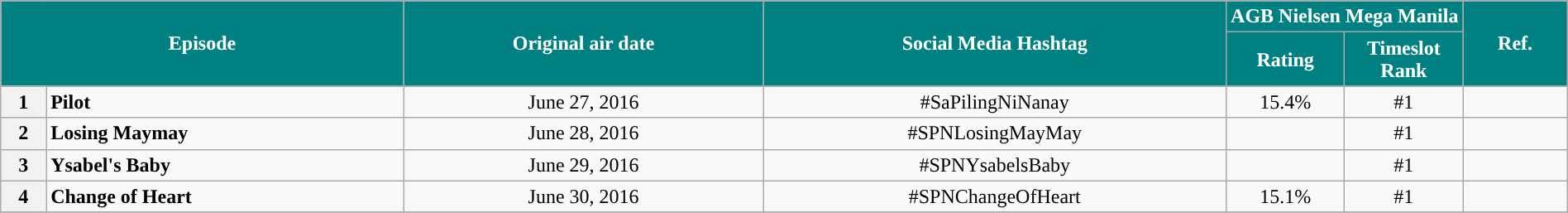<table class="wikitable" style="text-align:center; font-size:100%; line-height:18px;"  width="100%">
<tr>
<th colspan="2" rowspan="2" style="background-color:#008080; color:#ffffff;">Episode</th>
<th style="background:#008080; color:white" rowspan="2">Original air date</th>
<th style="background:#008080; color:white" rowspan="2">Social Media Hashtag</th>
<th style="background-color:#008080; color:#ffffff;" colspan="2">AGB Nielsen Mega Manila</th>
<th rowspan="2" style="background:#008080; color:white">Ref.</th>
</tr>
<tr style="text-align: center style=">
<th style="background-color:#008080; width:75px; color:#ffffff;">Rating</th>
<th style="background-color:#008080; width:75px; color:#ffffff;">Timeslot Rank</th>
</tr>
<tr>
<th>1</th>
<td style="text-align: left;"><strong>Pilot</strong></td>
<td>June 27, 2016</td>
<td>#SaPilingNiNanay</td>
<td>15.4%</td>
<td>#1</td>
<td></td>
</tr>
<tr>
<th>2</th>
<td style="text-align: left;"><strong>Losing Maymay</strong></td>
<td>June 28, 2016</td>
<td>#SPNLosingMayMay</td>
<td></td>
<td>#1</td>
<td></td>
</tr>
<tr>
<th>3</th>
<td style="text-align: left;"><strong>Ysabel's Baby</strong></td>
<td>June 29, 2016</td>
<td>#SPNYsabelsBaby</td>
<td></td>
<td>#1</td>
<td></td>
</tr>
<tr>
<th>4</th>
<td style="text-align: left;"><strong>Change of Heart</strong></td>
<td>June 30, 2016</td>
<td>#SPNChangeOfHeart</td>
<td>15.1%</td>
<td>#1</td>
<td></td>
</tr>
<tr>
</tr>
</table>
